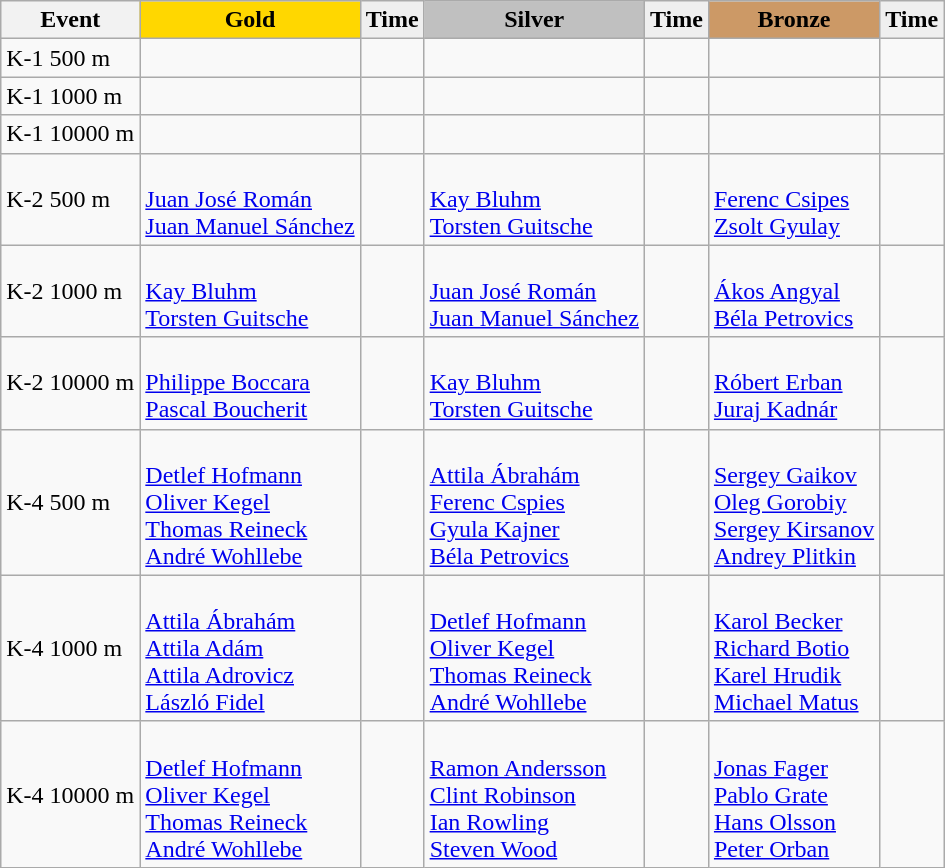<table class="wikitable">
<tr>
<th>Event</th>
<td align=center bgcolor="gold"><strong>Gold</strong></td>
<td align=center bgcolor="EFEFEF"><strong>Time</strong></td>
<td align=center bgcolor="silver"><strong>Silver</strong></td>
<td align=center bgcolor="EFEFEF"><strong>Time</strong></td>
<td align=center bgcolor="CC9966"><strong>Bronze</strong></td>
<td align=center bgcolor="EFEFEF"><strong>Time</strong></td>
</tr>
<tr>
<td>K-1 500 m</td>
<td></td>
<td></td>
<td></td>
<td></td>
<td></td>
<td></td>
</tr>
<tr>
<td>K-1 1000 m</td>
<td></td>
<td></td>
<td></td>
<td></td>
<td></td>
<td></td>
</tr>
<tr>
<td>K-1 10000 m</td>
<td></td>
<td></td>
<td></td>
<td></td>
<td></td>
<td></td>
</tr>
<tr>
<td>K-2 500 m</td>
<td><br><a href='#'>Juan José Román</a><br><a href='#'>Juan Manuel Sánchez</a></td>
<td></td>
<td><br><a href='#'>Kay Bluhm</a><br><a href='#'>Torsten Guitsche</a></td>
<td></td>
<td><br><a href='#'>Ferenc Csipes</a><br><a href='#'>Zsolt Gyulay</a></td>
<td></td>
</tr>
<tr>
<td>K-2 1000 m</td>
<td><br><a href='#'>Kay Bluhm</a><br><a href='#'>Torsten Guitsche</a></td>
<td></td>
<td><br><a href='#'>Juan José Román</a><br><a href='#'>Juan Manuel Sánchez</a></td>
<td></td>
<td><br><a href='#'>Ákos Angyal</a><br><a href='#'>Béla Petrovics</a></td>
<td></td>
</tr>
<tr>
<td>K-2 10000 m</td>
<td><br><a href='#'>Philippe Boccara</a><br><a href='#'>Pascal Boucherit</a></td>
<td></td>
<td><br><a href='#'>Kay Bluhm</a><br><a href='#'>Torsten Guitsche</a></td>
<td></td>
<td><br><a href='#'>Róbert Erban</a><br><a href='#'>Juraj Kadnár</a></td>
<td></td>
</tr>
<tr>
<td>K-4 500 m</td>
<td><br><a href='#'>Detlef Hofmann</a><br><a href='#'>Oliver Kegel</a><br><a href='#'>Thomas Reineck</a><br><a href='#'>André Wohllebe</a></td>
<td></td>
<td><br><a href='#'>Attila Ábrahám</a><br><a href='#'>Ferenc Cspies</a><br><a href='#'>Gyula Kajner</a><br><a href='#'>Béla Petrovics</a></td>
<td></td>
<td><br><a href='#'>Sergey Gaikov</a><br><a href='#'>Oleg Gorobiy</a><br><a href='#'>Sergey Kirsanov</a><br><a href='#'>Andrey Plitkin</a></td>
<td></td>
</tr>
<tr>
<td>K-4 1000 m</td>
<td><br><a href='#'>Attila Ábrahám</a><br><a href='#'>Attila Adám</a><br><a href='#'>Attila Adrovicz</a><br><a href='#'>László Fidel</a></td>
<td></td>
<td><br><a href='#'>Detlef Hofmann</a><br><a href='#'>Oliver Kegel</a><br><a href='#'>Thomas Reineck</a><br><a href='#'>André Wohllebe</a></td>
<td></td>
<td><br><a href='#'>Karol Becker</a><br><a href='#'>Richard Botio</a><br><a href='#'>Karel Hrudik</a><br><a href='#'>Michael Matus</a></td>
<td></td>
</tr>
<tr>
<td>K-4 10000 m</td>
<td><br><a href='#'>Detlef Hofmann</a><br><a href='#'>Oliver Kegel</a><br><a href='#'>Thomas Reineck</a><br><a href='#'>André Wohllebe</a></td>
<td></td>
<td><br><a href='#'>Ramon Andersson</a><br><a href='#'>Clint Robinson</a><br><a href='#'>Ian Rowling</a><br><a href='#'>Steven Wood</a></td>
<td></td>
<td><br><a href='#'>Jonas Fager</a><br><a href='#'>Pablo Grate</a><br><a href='#'>Hans Olsson</a><br><a href='#'>Peter Orban</a></td>
<td></td>
</tr>
</table>
